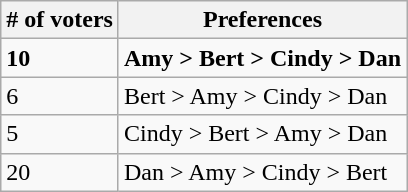<table class="wikitable">
<tr>
<th># of voters</th>
<th>Preferences</th>
</tr>
<tr>
<td><strong>10</strong></td>
<td><strong>Amy > Bert > Cindy > Dan</strong></td>
</tr>
<tr>
<td>6</td>
<td>Bert > Amy > Cindy > Dan</td>
</tr>
<tr>
<td>5</td>
<td>Cindy > Bert > Amy > Dan</td>
</tr>
<tr>
<td>20</td>
<td>Dan > Amy > Cindy > Bert</td>
</tr>
</table>
